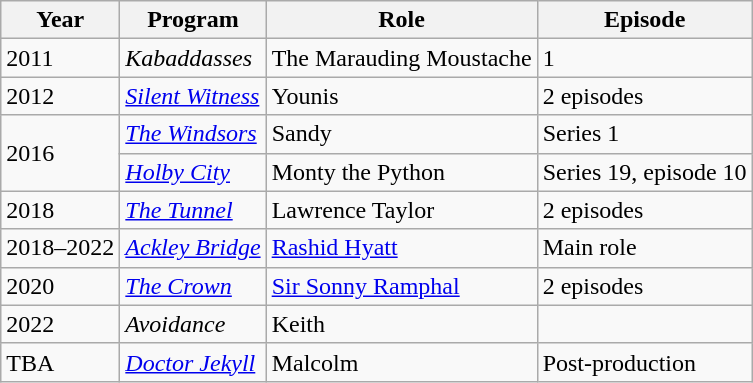<table class="wikitable">
<tr style="text-align:center;">
<th>Year</th>
<th>Program</th>
<th>Role</th>
<th>Episode</th>
</tr>
<tr>
<td>2011</td>
<td><em>Kabaddasses</em></td>
<td>The Marauding Moustache</td>
<td>1</td>
</tr>
<tr>
<td>2012</td>
<td><em><a href='#'>Silent Witness</a></em></td>
<td>Younis</td>
<td>2 episodes</td>
</tr>
<tr>
<td rowspan=2>2016</td>
<td><em><a href='#'>The Windsors</a></em></td>
<td>Sandy</td>
<td>Series 1</td>
</tr>
<tr>
<td><em><a href='#'>Holby City</a></em></td>
<td>Monty the Python</td>
<td>Series 19, episode 10</td>
</tr>
<tr>
<td>2018</td>
<td><em><a href='#'>The Tunnel</a></em></td>
<td>Lawrence Taylor</td>
<td>2 episodes</td>
</tr>
<tr>
<td>2018–2022</td>
<td><em><a href='#'>Ackley Bridge</a></em></td>
<td><a href='#'>Rashid Hyatt</a></td>
<td>Main role</td>
</tr>
<tr>
<td>2020</td>
<td><em><a href='#'>The Crown</a></em></td>
<td><a href='#'>Sir Sonny Ramphal</a></td>
<td>2 episodes</td>
</tr>
<tr>
<td>2022</td>
<td><em>Avoidance</em></td>
<td>Keith</td>
<td></td>
</tr>
<tr>
<td>TBA</td>
<td><em><a href='#'>Doctor Jekyll</a></em></td>
<td>Malcolm</td>
<td>Post-production</td>
</tr>
</table>
